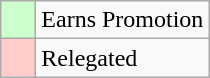<table class="wikitable">
<tr>
<td bgcolor="#ccffcc">    </td>
<td>Earns Promotion</td>
</tr>
<tr>
<td bgcolor="#ffcccc">    </td>
<td>Relegated</td>
</tr>
</table>
